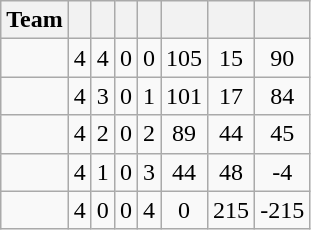<table class="wikitable" style="text-align: center;">
<tr>
<th>Team</th>
<th></th>
<th></th>
<th></th>
<th></th>
<th></th>
<th></th>
<th></th>
</tr>
<tr>
<td align="left"></td>
<td>4</td>
<td>4</td>
<td>0</td>
<td>0</td>
<td>105</td>
<td>15</td>
<td>90</td>
</tr>
<tr>
<td align="left"></td>
<td>4</td>
<td>3</td>
<td>0</td>
<td>1</td>
<td>101</td>
<td>17</td>
<td>84</td>
</tr>
<tr>
<td align="left"></td>
<td>4</td>
<td>2</td>
<td>0</td>
<td>2</td>
<td>89</td>
<td>44</td>
<td>45</td>
</tr>
<tr>
<td align="left"></td>
<td>4</td>
<td>1</td>
<td>0</td>
<td>3</td>
<td>44</td>
<td>48</td>
<td>-4</td>
</tr>
<tr>
<td align="left"></td>
<td>4</td>
<td>0</td>
<td>0</td>
<td>4</td>
<td>0</td>
<td>215</td>
<td>-215</td>
</tr>
</table>
